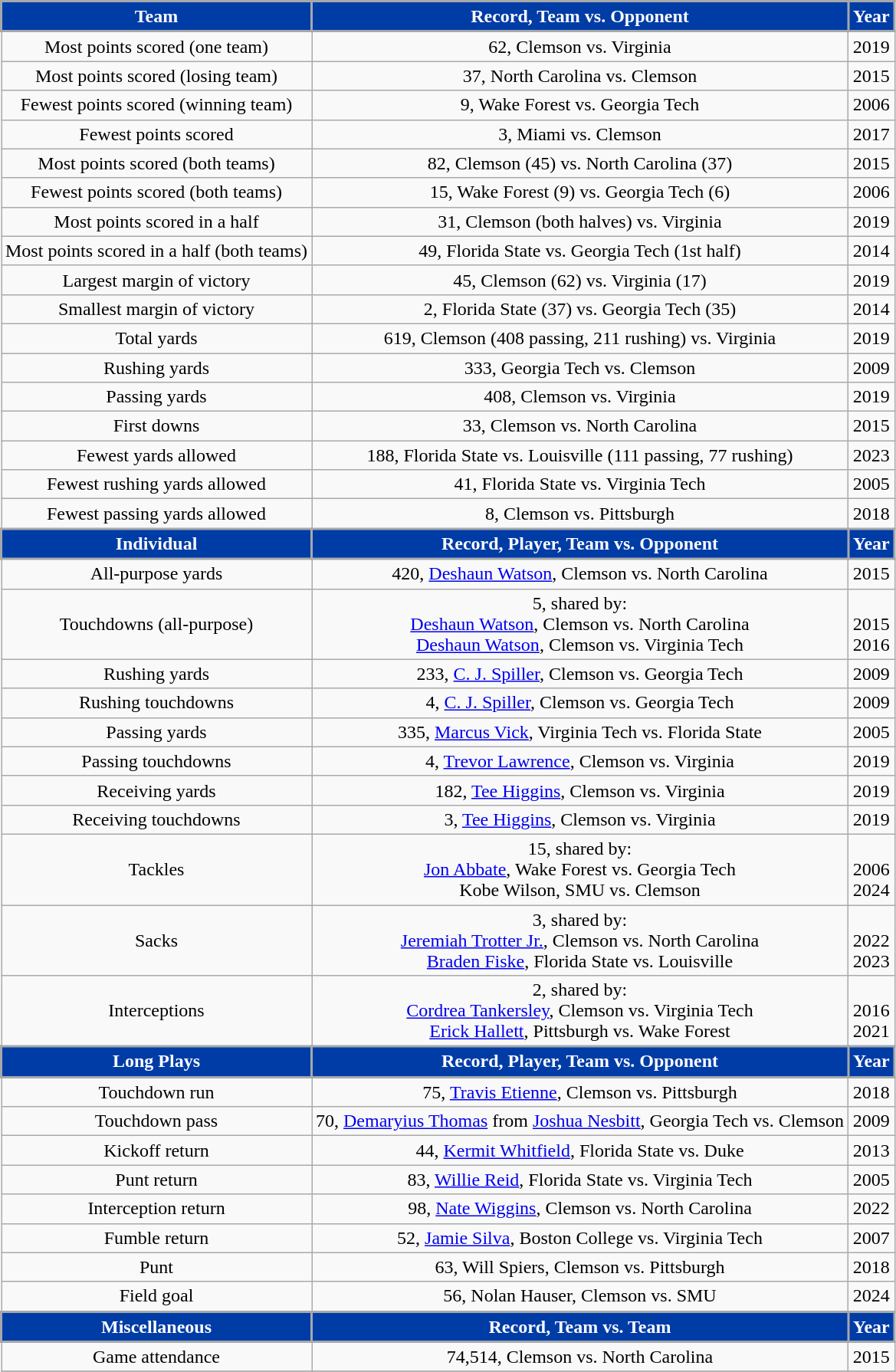<table class="wikitable" style="text-align:center">
<tr>
<th style="background:#003ca6; color:#FFFFFF; border:2px solid #a5a9ab;">Team</th>
<th style="background:#003ca6; color:#FFFFFF; border:2px solid #a5a9ab;">Record, Team vs. Opponent</th>
<th style="background:#003ca6; color:#FFFFFF; border:2px solid #a5a9ab;">Year</th>
</tr>
<tr>
<td>Most points scored (one team)</td>
<td>62, Clemson vs. Virginia</td>
<td>2019</td>
</tr>
<tr>
<td>Most points scored (losing team)</td>
<td>37, North Carolina vs. Clemson</td>
<td>2015</td>
</tr>
<tr>
<td>Fewest points scored (winning team)</td>
<td>9, Wake Forest vs. Georgia Tech</td>
<td>2006</td>
</tr>
<tr>
<td>Fewest points scored</td>
<td>3, Miami vs. Clemson</td>
<td>2017</td>
</tr>
<tr>
<td>Most points scored (both teams)</td>
<td>82, Clemson (45) vs. North Carolina (37)</td>
<td>2015</td>
</tr>
<tr>
<td>Fewest points scored (both teams)</td>
<td>15, Wake Forest (9) vs. Georgia Tech (6)</td>
<td>2006</td>
</tr>
<tr>
<td>Most points scored in a half</td>
<td>31, Clemson (both halves) vs. Virginia</td>
<td>2019</td>
</tr>
<tr>
<td>Most points scored in a half (both teams)</td>
<td>49, Florida State vs. Georgia Tech (1st half)</td>
<td>2014</td>
</tr>
<tr>
<td>Largest margin of victory</td>
<td>45, Clemson (62) vs. Virginia (17)</td>
<td>2019</td>
</tr>
<tr>
<td>Smallest margin of victory</td>
<td>2, Florida State (37) vs. Georgia Tech (35)</td>
<td>2014</td>
</tr>
<tr>
<td>Total yards</td>
<td>619, Clemson (408 passing, 211 rushing) vs. Virginia</td>
<td>2019</td>
</tr>
<tr>
<td>Rushing yards</td>
<td>333, Georgia Tech vs. Clemson</td>
<td>2009</td>
</tr>
<tr>
<td>Passing yards</td>
<td>408, Clemson vs. Virginia</td>
<td>2019</td>
</tr>
<tr>
<td>First downs</td>
<td>33, Clemson vs. North Carolina</td>
<td>2015</td>
</tr>
<tr>
<td>Fewest yards allowed</td>
<td>188, Florida State vs. Louisville (111 passing, 77 rushing)</td>
<td>2023</td>
</tr>
<tr>
<td>Fewest rushing yards allowed</td>
<td>41, Florida State vs. Virginia Tech</td>
<td>2005</td>
</tr>
<tr>
<td>Fewest passing yards allowed</td>
<td>8, Clemson vs. Pittsburgh</td>
<td>2018</td>
</tr>
<tr>
<th style="background:#003ca6; color:#FFFFFF; border:2px solid #a5a9ab;">Individual</th>
<th style="background:#003ca6; color:#FFFFFF; border:2px solid #a5a9ab;">Record, Player, Team vs. Opponent</th>
<th style="background:#003ca6; color:#FFFFFF; border:2px solid #a5a9ab;">Year</th>
</tr>
<tr>
<td>All-purpose yards</td>
<td>420, <a href='#'>Deshaun Watson</a>, Clemson vs. North Carolina</td>
<td>2015</td>
</tr>
<tr>
<td>Touchdowns (all-purpose)</td>
<td>5, shared by:<br><a href='#'>Deshaun Watson</a>, Clemson vs. North Carolina<br><a href='#'>Deshaun Watson</a>, Clemson vs. Virginia Tech</td>
<td> <br>2015<br>2016</td>
</tr>
<tr>
<td>Rushing yards</td>
<td>233, <a href='#'>C. J. Spiller</a>, Clemson vs. Georgia Tech</td>
<td>2009</td>
</tr>
<tr>
<td>Rushing touchdowns</td>
<td>4, <a href='#'>C. J. Spiller</a>, Clemson vs. Georgia Tech</td>
<td>2009</td>
</tr>
<tr>
<td>Passing yards</td>
<td>335, <a href='#'>Marcus Vick</a>, Virginia Tech vs. Florida State</td>
<td>2005</td>
</tr>
<tr>
<td>Passing touchdowns</td>
<td>4, <a href='#'>Trevor Lawrence</a>, Clemson vs. Virginia</td>
<td>2019</td>
</tr>
<tr>
<td>Receiving yards</td>
<td>182, <a href='#'>Tee Higgins</a>, Clemson vs. Virginia</td>
<td>2019</td>
</tr>
<tr>
<td>Receiving touchdowns</td>
<td>3, <a href='#'>Tee Higgins</a>, Clemson vs. Virginia</td>
<td>2019</td>
</tr>
<tr>
<td>Tackles</td>
<td>15, shared by:<br><a href='#'>Jon Abbate</a>, Wake Forest vs. Georgia Tech<br>Kobe Wilson, SMU vs. Clemson</td>
<td> <br>2006<br>2024</td>
</tr>
<tr>
<td>Sacks</td>
<td>3, shared by:<br><a href='#'>Jeremiah Trotter Jr.</a>, Clemson vs. North Carolina<br><a href='#'>Braden Fiske</a>, Florida State vs. Louisville</td>
<td> <br>2022<br>2023</td>
</tr>
<tr>
<td>Interceptions</td>
<td>2, shared by:<br> <a href='#'>Cordrea Tankersley</a>, Clemson vs. Virginia Tech<br> <a href='#'>Erick Hallett</a>, Pittsburgh vs. Wake Forest</td>
<td> <br>2016<br>2021</td>
</tr>
<tr>
<th style="background:#003ca6; color:#FFFFFF; border:2px solid #a5a9ab;">Long Plays</th>
<th style="background:#003ca6; color:#FFFFFF; border:2px solid #a5a9ab;">Record, Player, Team vs. Opponent</th>
<th style="background:#003ca6; color:#FFFFFF; border:2px solid #a5a9ab;">Year</th>
</tr>
<tr>
<td>Touchdown run</td>
<td>75, <a href='#'>Travis Etienne</a>, Clemson vs. Pittsburgh</td>
<td>2018</td>
</tr>
<tr>
<td>Touchdown pass</td>
<td>70, <a href='#'>Demaryius Thomas</a> from <a href='#'>Joshua Nesbitt</a>, Georgia Tech vs. Clemson</td>
<td>2009</td>
</tr>
<tr>
<td>Kickoff return</td>
<td>44, <a href='#'>Kermit Whitfield</a>, Florida State vs. Duke</td>
<td>2013</td>
</tr>
<tr>
<td>Punt return</td>
<td>83, <a href='#'>Willie Reid</a>, Florida State vs. Virginia Tech</td>
<td>2005</td>
</tr>
<tr>
<td>Interception return</td>
<td>98, <a href='#'>Nate Wiggins</a>, Clemson vs. North Carolina</td>
<td>2022</td>
</tr>
<tr>
<td>Fumble return</td>
<td>52, <a href='#'>Jamie Silva</a>, Boston College vs. Virginia Tech</td>
<td>2007</td>
</tr>
<tr>
<td>Punt</td>
<td>63, Will Spiers, Clemson vs. Pittsburgh</td>
<td>2018</td>
</tr>
<tr>
<td>Field goal</td>
<td>56, Nolan Hauser, Clemson vs. SMU</td>
<td>2024</td>
</tr>
<tr>
<th style="background:#003ca6; color:#FFFFFF; border:2px solid #a5a9ab;">Miscellaneous</th>
<th style="background:#003ca6; color:#FFFFFF; border:2px solid #a5a9ab;">Record, Team vs. Team</th>
<th style="background:#003ca6; color:#FFFFFF; border:2px solid #a5a9ab;">Year</th>
</tr>
<tr>
<td>Game attendance</td>
<td>74,514, Clemson vs. North Carolina</td>
<td>2015</td>
</tr>
<tr>
</tr>
</table>
